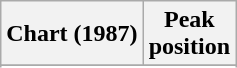<table class="wikitable sortable plainrowheaders" style="text-align:center">
<tr>
<th scope="col">Chart (1987)</th>
<th scope="col">Peak<br>position</th>
</tr>
<tr>
</tr>
<tr>
</tr>
<tr>
</tr>
</table>
